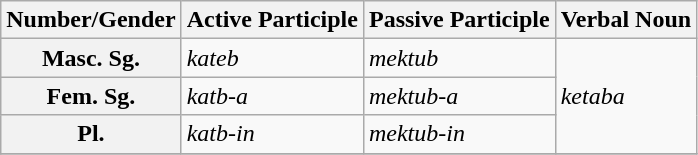<table class="wikitable">
<tr>
<th>Number/Gender</th>
<th>Active Participle</th>
<th>Passive Participle</th>
<th>Verbal Noun</th>
</tr>
<tr>
<th>Masc. Sg.</th>
<td><em>kateb</em></td>
<td><em>mektub</em></td>
<td rowspan=3><em>ketaba</em></td>
</tr>
<tr>
<th>Fem. Sg.</th>
<td><em>katb-a</em></td>
<td><em>mektub-a</em></td>
</tr>
<tr>
<th>Pl.</th>
<td><em>katb-in</em></td>
<td><em>mektub-in</em></td>
</tr>
<tr>
</tr>
</table>
